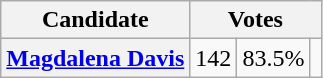<table class="wikitable">
<tr>
<th>Candidate</th>
<th colspan=3>Votes</th>
</tr>
<tr>
<th><a href='#'>Magdalena Davis</a></th>
<td>142</td>
<td>83.5%</td>
<td></td>
</tr>
</table>
